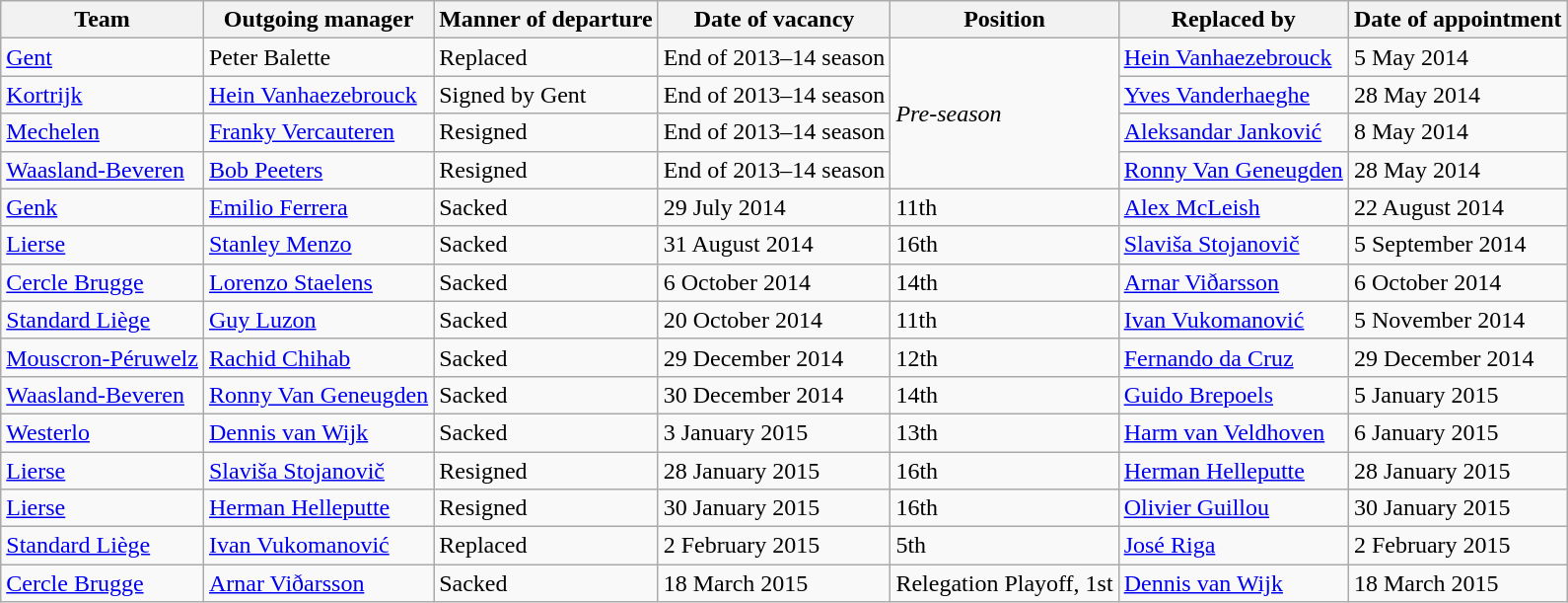<table class="wikitable">
<tr>
<th>Team</th>
<th>Outgoing manager</th>
<th>Manner of departure</th>
<th>Date of vacancy</th>
<th>Position</th>
<th>Replaced by</th>
<th>Date of appointment</th>
</tr>
<tr>
<td><a href='#'>Gent</a></td>
<td> Peter Balette</td>
<td>Replaced</td>
<td>End of 2013–14 season</td>
<td rowspan=4><em>Pre-season</em></td>
<td> <a href='#'>Hein Vanhaezebrouck</a></td>
<td>5 May 2014</td>
</tr>
<tr>
<td><a href='#'>Kortrijk</a></td>
<td> <a href='#'>Hein Vanhaezebrouck</a></td>
<td>Signed by Gent</td>
<td>End of 2013–14 season</td>
<td> <a href='#'>Yves Vanderhaeghe</a></td>
<td>28 May 2014</td>
</tr>
<tr>
<td><a href='#'>Mechelen</a></td>
<td> <a href='#'>Franky Vercauteren</a></td>
<td>Resigned</td>
<td>End of 2013–14 season</td>
<td> <a href='#'>Aleksandar Janković</a></td>
<td>8 May 2014</td>
</tr>
<tr>
<td><a href='#'>Waasland-Beveren</a></td>
<td> <a href='#'>Bob Peeters</a></td>
<td>Resigned</td>
<td>End of 2013–14 season</td>
<td> <a href='#'>Ronny Van Geneugden</a></td>
<td>28 May 2014</td>
</tr>
<tr>
<td><a href='#'>Genk</a></td>
<td> <a href='#'>Emilio Ferrera</a></td>
<td>Sacked</td>
<td>29 July 2014</td>
<td>11th</td>
<td> <a href='#'>Alex McLeish</a></td>
<td>22 August 2014</td>
</tr>
<tr>
<td><a href='#'>Lierse</a></td>
<td> <a href='#'>Stanley Menzo</a></td>
<td>Sacked</td>
<td>31 August 2014</td>
<td>16th</td>
<td> <a href='#'>Slaviša Stojanovič</a></td>
<td>5 September 2014</td>
</tr>
<tr>
<td><a href='#'>Cercle Brugge</a></td>
<td> <a href='#'>Lorenzo Staelens</a></td>
<td>Sacked</td>
<td>6 October 2014</td>
<td>14th</td>
<td> <a href='#'>Arnar Viðarsson</a></td>
<td>6 October 2014</td>
</tr>
<tr>
<td><a href='#'>Standard Liège</a></td>
<td> <a href='#'>Guy Luzon</a></td>
<td>Sacked</td>
<td>20 October 2014</td>
<td>11th</td>
<td> <a href='#'>Ivan Vukomanović</a></td>
<td>5 November 2014</td>
</tr>
<tr>
<td><a href='#'>Mouscron-Péruwelz</a></td>
<td> <a href='#'>Rachid Chihab</a></td>
<td>Sacked</td>
<td>29 December 2014</td>
<td>12th</td>
<td> <a href='#'>Fernando da Cruz</a></td>
<td>29 December 2014</td>
</tr>
<tr>
<td><a href='#'>Waasland-Beveren</a></td>
<td> <a href='#'>Ronny Van Geneugden</a></td>
<td>Sacked</td>
<td>30 December 2014</td>
<td>14th</td>
<td> <a href='#'>Guido Brepoels</a></td>
<td>5 January 2015</td>
</tr>
<tr>
<td><a href='#'>Westerlo</a></td>
<td> <a href='#'>Dennis van Wijk</a></td>
<td>Sacked</td>
<td>3 January 2015</td>
<td>13th</td>
<td> <a href='#'>Harm van Veldhoven</a></td>
<td>6 January 2015</td>
</tr>
<tr>
<td><a href='#'>Lierse</a></td>
<td> <a href='#'>Slaviša Stojanovič</a></td>
<td>Resigned</td>
<td>28 January 2015</td>
<td>16th</td>
<td> <a href='#'>Herman Helleputte</a></td>
<td>28 January 2015</td>
</tr>
<tr>
<td><a href='#'>Lierse</a></td>
<td> <a href='#'>Herman Helleputte</a></td>
<td>Resigned</td>
<td>30 January 2015</td>
<td>16th</td>
<td> <a href='#'>Olivier Guillou</a></td>
<td>30 January 2015</td>
</tr>
<tr>
<td><a href='#'>Standard Liège</a></td>
<td> <a href='#'>Ivan Vukomanović</a></td>
<td>Replaced</td>
<td>2 February 2015</td>
<td>5th</td>
<td> <a href='#'>José Riga</a></td>
<td>2 February 2015</td>
</tr>
<tr>
<td><a href='#'>Cercle Brugge</a></td>
<td> <a href='#'>Arnar Viðarsson</a></td>
<td>Sacked</td>
<td>18 March 2015</td>
<td>Relegation Playoff, 1st</td>
<td> <a href='#'>Dennis van Wijk</a></td>
<td>18 March 2015</td>
</tr>
</table>
